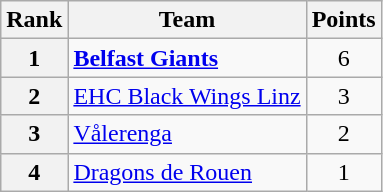<table class="wikitable" style="text-align: center;">
<tr>
<th>Rank</th>
<th>Team</th>
<th>Points</th>
</tr>
<tr>
<th>1</th>
<td style="text-align: left;"> <strong><a href='#'>Belfast Giants</a></strong></td>
<td>6</td>
</tr>
<tr>
<th>2</th>
<td style="text-align: left;"> <a href='#'>EHC Black Wings Linz</a></td>
<td>3</td>
</tr>
<tr>
<th>3</th>
<td style="text-align: left;"> <a href='#'>Vålerenga</a></td>
<td>2</td>
</tr>
<tr>
<th>4</th>
<td style="text-align: left;"> <a href='#'>Dragons de Rouen</a></td>
<td>1</td>
</tr>
</table>
